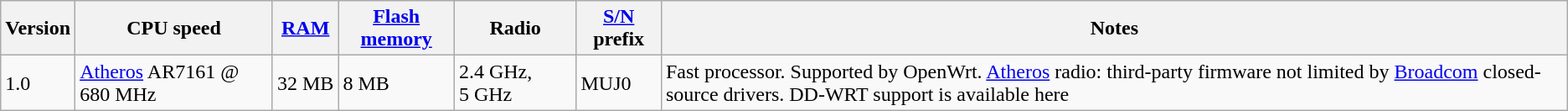<table class="wikitable">
<tr>
<th>Version</th>
<th>CPU speed</th>
<th><a href='#'>RAM</a></th>
<th><a href='#'>Flash memory</a></th>
<th>Radio</th>
<th><a href='#'>S/N</a> prefix</th>
<th>Notes</th>
</tr>
<tr>
<td>1.0</td>
<td><a href='#'>Atheros</a> AR7161 @ 680 MHz</td>
<td>32 MB</td>
<td>8 MB</td>
<td>2.4 GHz, 5 GHz</td>
<td>MUJ0</td>
<td>Fast processor. Supported by OpenWrt. <a href='#'>Atheros</a> radio: third-party firmware not limited by <a href='#'>Broadcom</a> closed-source drivers. DD-WRT support is available here</td>
</tr>
</table>
